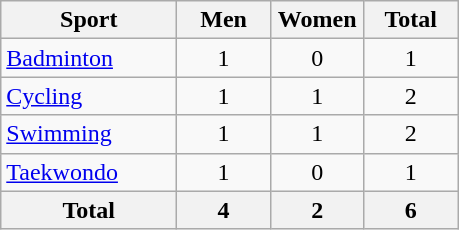<table class="wikitable sortable" style="text-align:center;">
<tr>
<th width=110>Sport</th>
<th width=55>Men</th>
<th width=55>Women</th>
<th width=55>Total</th>
</tr>
<tr>
<td align=left><a href='#'>Badminton</a></td>
<td>1</td>
<td>0</td>
<td>1</td>
</tr>
<tr>
<td align=left><a href='#'>Cycling</a></td>
<td>1</td>
<td>1</td>
<td>2</td>
</tr>
<tr>
<td align=left><a href='#'>Swimming</a></td>
<td>1</td>
<td>1</td>
<td>2</td>
</tr>
<tr>
<td align=left><a href='#'>Taekwondo</a></td>
<td>1</td>
<td>0</td>
<td>1</td>
</tr>
<tr>
<th>Total</th>
<th>4</th>
<th>2</th>
<th>6</th>
</tr>
</table>
